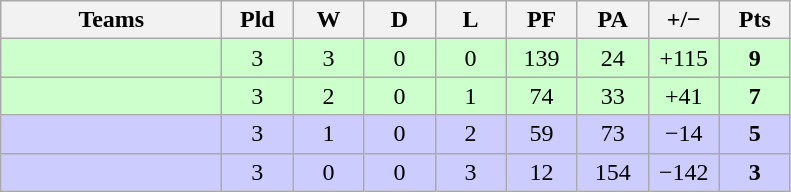<table class="wikitable" style="text-align: center;">
<tr>
<th width="140">Teams</th>
<th width="40">Pld</th>
<th width="40">W</th>
<th width="40">D</th>
<th width="40">L</th>
<th width="40">PF</th>
<th width="40">PA</th>
<th width="40">+/−</th>
<th width="40">Pts</th>
</tr>
<tr bgcolor=ccffcc>
<td align=left></td>
<td>3</td>
<td>3</td>
<td>0</td>
<td>0</td>
<td>139</td>
<td>24</td>
<td>+115</td>
<td><strong>9</strong></td>
</tr>
<tr bgcolor=ccffcc>
<td align=left></td>
<td>3</td>
<td>2</td>
<td>0</td>
<td>1</td>
<td>74</td>
<td>33</td>
<td>+41</td>
<td><strong>7</strong></td>
</tr>
<tr bgcolor=ccccff>
<td align=left></td>
<td>3</td>
<td>1</td>
<td>0</td>
<td>2</td>
<td>59</td>
<td>73</td>
<td>−14</td>
<td><strong>5</strong></td>
</tr>
<tr bgcolor=ccccff>
<td align=left></td>
<td>3</td>
<td>0</td>
<td>0</td>
<td>3</td>
<td>12</td>
<td>154</td>
<td>−142</td>
<td><strong>3</strong></td>
</tr>
</table>
